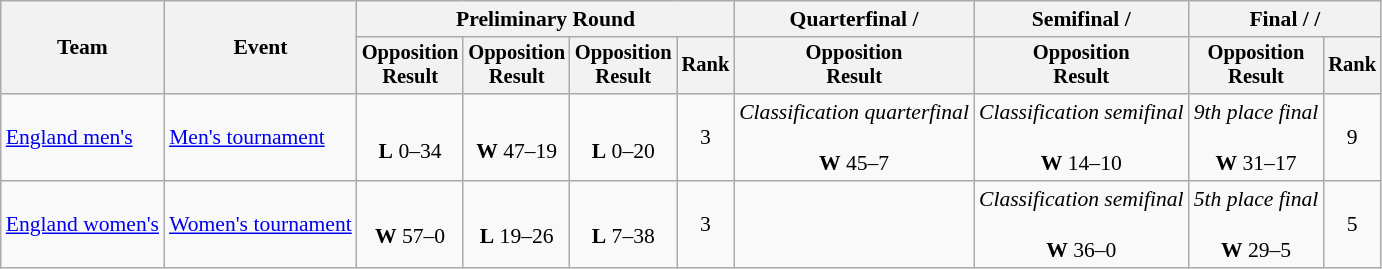<table class=wikitable style=font-size:90%;text-align:center>
<tr>
<th rowspan=2>Team</th>
<th rowspan=2>Event</th>
<th colspan=4>Preliminary Round</th>
<th>Quarterfinal / </th>
<th>Semifinal / </th>
<th colspan=2>Final /  / </th>
</tr>
<tr style=font-size:95%>
<th>Opposition<br>Result</th>
<th>Opposition<br>Result</th>
<th>Opposition<br>Result</th>
<th>Rank</th>
<th>Opposition<br>Result</th>
<th>Opposition<br>Result</th>
<th>Opposition<br>Result</th>
<th>Rank</th>
</tr>
<tr>
<td align=left><a href='#'>England men's</a></td>
<td align=left><a href='#'>Men's tournament</a></td>
<td><br><strong>L</strong> 0–34</td>
<td><br><strong>W</strong> 47–19</td>
<td><br><strong>L</strong> 0–20</td>
<td>3</td>
<td><em>Classification quarterfinal</em><br><br><strong>W</strong> 45–7</td>
<td><em>Classification semifinal</em><br><br><strong>W</strong> 14–10</td>
<td><em>9th place final</em><br><br><strong>W</strong> 31–17</td>
<td>9</td>
</tr>
<tr>
<td align=left><a href='#'>England women's</a></td>
<td align=left><a href='#'>Women's tournament</a></td>
<td><br><strong>W</strong> 57–0</td>
<td><br><strong>L</strong> 19–26</td>
<td><br><strong>L</strong> 7–38</td>
<td>3</td>
<td></td>
<td><em>Classification semifinal</em><br><br><strong>W</strong> 36–0</td>
<td><em>5th place final</em><br><br><strong>W</strong> 29–5</td>
<td>5</td>
</tr>
</table>
